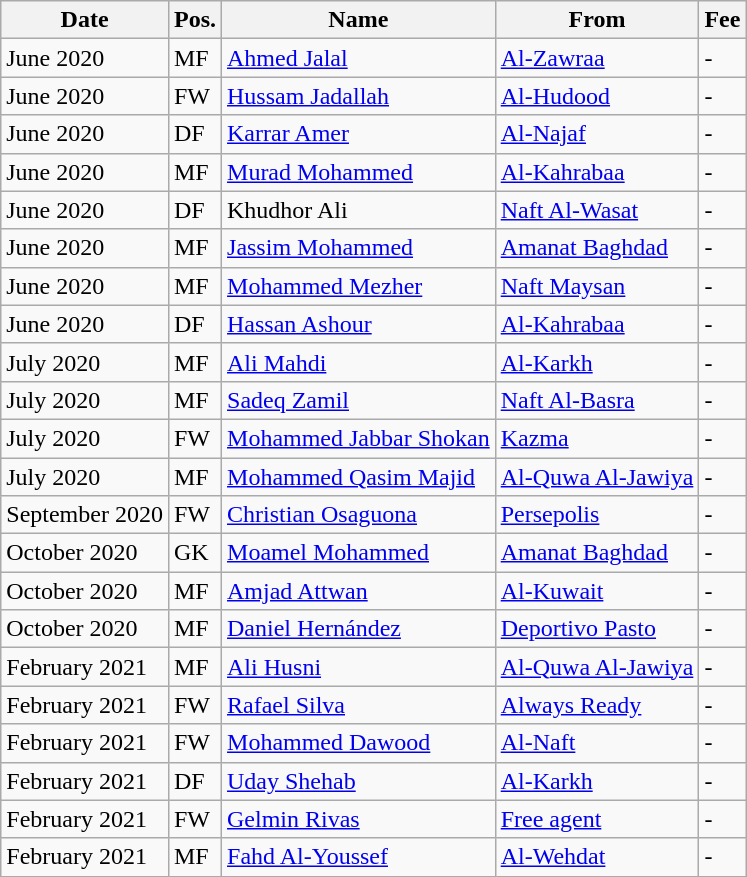<table class="wikitable">
<tr>
<th>Date</th>
<th>Pos.</th>
<th>Name</th>
<th>From</th>
<th>Fee</th>
</tr>
<tr>
<td>June 2020</td>
<td>MF</td>
<td> <a href='#'>Ahmed Jalal</a></td>
<td> <a href='#'>Al-Zawraa</a></td>
<td>-</td>
</tr>
<tr>
<td>June 2020</td>
<td>FW</td>
<td> <a href='#'>Hussam Jadallah</a></td>
<td> <a href='#'>Al-Hudood</a></td>
<td>-</td>
</tr>
<tr>
<td>June 2020</td>
<td>DF</td>
<td> <a href='#'>Karrar Amer</a></td>
<td> <a href='#'>Al-Najaf</a></td>
<td>-</td>
</tr>
<tr>
<td>June 2020</td>
<td>MF</td>
<td> <a href='#'>Murad Mohammed</a></td>
<td> <a href='#'>Al-Kahrabaa</a></td>
<td>-</td>
</tr>
<tr>
<td>June 2020</td>
<td>DF</td>
<td> Khudhor Ali</td>
<td> <a href='#'>Naft Al-Wasat</a></td>
<td>-</td>
</tr>
<tr>
<td>June 2020</td>
<td>MF</td>
<td> <a href='#'>Jassim Mohammed</a></td>
<td> <a href='#'>Amanat Baghdad</a></td>
<td>-</td>
</tr>
<tr>
<td>June 2020</td>
<td>MF</td>
<td> <a href='#'>Mohammed Mezher</a></td>
<td> <a href='#'>Naft Maysan</a></td>
<td>-</td>
</tr>
<tr>
<td>June 2020</td>
<td>DF</td>
<td> <a href='#'>Hassan Ashour</a></td>
<td> <a href='#'>Al-Kahrabaa</a></td>
<td>-</td>
</tr>
<tr>
<td>July 2020</td>
<td>MF</td>
<td> <a href='#'>Ali Mahdi</a></td>
<td> <a href='#'>Al-Karkh</a></td>
<td>-</td>
</tr>
<tr>
<td>July 2020</td>
<td>MF</td>
<td> <a href='#'>Sadeq Zamil</a></td>
<td> <a href='#'>Naft Al-Basra</a></td>
<td>-</td>
</tr>
<tr>
<td>July 2020</td>
<td>FW</td>
<td> <a href='#'>Mohammed Jabbar Shokan</a></td>
<td> <a href='#'>Kazma</a></td>
<td>-</td>
</tr>
<tr>
<td>July 2020</td>
<td>MF</td>
<td> <a href='#'>Mohammed Qasim Majid</a></td>
<td> <a href='#'>Al-Quwa Al-Jawiya</a></td>
<td>-</td>
</tr>
<tr>
<td>September 2020</td>
<td>FW</td>
<td> <a href='#'>Christian Osaguona</a></td>
<td> <a href='#'>Persepolis</a></td>
<td>-</td>
</tr>
<tr>
<td>October 2020</td>
<td>GK</td>
<td> <a href='#'>Moamel Mohammed</a></td>
<td> <a href='#'>Amanat Baghdad</a></td>
<td>-</td>
</tr>
<tr>
<td>October 2020</td>
<td>MF</td>
<td> <a href='#'>Amjad Attwan</a></td>
<td> <a href='#'>Al-Kuwait</a></td>
<td>-</td>
</tr>
<tr>
<td>October 2020</td>
<td>MF</td>
<td> <a href='#'>Daniel Hernández</a></td>
<td> <a href='#'>Deportivo Pasto</a></td>
<td>-</td>
</tr>
<tr>
<td>February 2021</td>
<td>MF</td>
<td> <a href='#'>Ali Husni</a></td>
<td> <a href='#'>Al-Quwa Al-Jawiya</a></td>
<td>-</td>
</tr>
<tr>
<td>February 2021</td>
<td>FW</td>
<td> <a href='#'>Rafael Silva</a></td>
<td> <a href='#'>Always Ready</a></td>
<td>-</td>
</tr>
<tr>
<td>February 2021</td>
<td>FW</td>
<td> <a href='#'>Mohammed Dawood</a></td>
<td> <a href='#'>Al-Naft</a></td>
<td>-</td>
</tr>
<tr>
<td>February 2021</td>
<td>DF</td>
<td> <a href='#'>Uday Shehab</a></td>
<td> <a href='#'>Al-Karkh</a></td>
<td>-</td>
</tr>
<tr>
<td>February 2021</td>
<td>FW</td>
<td> <a href='#'>Gelmin Rivas</a></td>
<td><a href='#'>Free agent</a></td>
<td>-</td>
</tr>
<tr>
<td>February 2021</td>
<td>MF</td>
<td> <a href='#'>Fahd Al-Youssef</a></td>
<td> <a href='#'>Al-Wehdat</a></td>
<td>-</td>
</tr>
</table>
